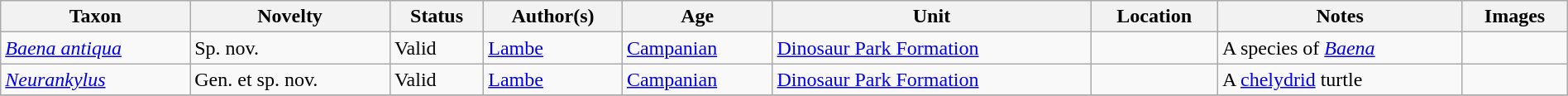<table class="wikitable sortable" align="center" width="100%">
<tr>
<th>Taxon</th>
<th>Novelty</th>
<th>Status</th>
<th>Author(s)</th>
<th>Age</th>
<th>Unit</th>
<th>Location</th>
<th>Notes</th>
<th>Images</th>
</tr>
<tr>
<td><em><a href='#'>Baena antiqua</a></em></td>
<td>Sp. nov.</td>
<td>Valid</td>
<td><a href='#'>Lambe</a></td>
<td><a href='#'>Campanian</a></td>
<td><a href='#'>Dinosaur Park Formation</a></td>
<td></td>
<td>A species of <em><a href='#'>Baena</a></em></td>
<td></td>
</tr>
<tr>
<td><em><a href='#'>Neurankylus</a></em></td>
<td>Gen. et sp. nov.</td>
<td>Valid</td>
<td><a href='#'>Lambe</a></td>
<td><a href='#'>Campanian</a></td>
<td><a href='#'>Dinosaur Park Formation</a></td>
<td></td>
<td>A <a href='#'>chelydrid</a> turtle</td>
<td></td>
</tr>
<tr>
</tr>
</table>
